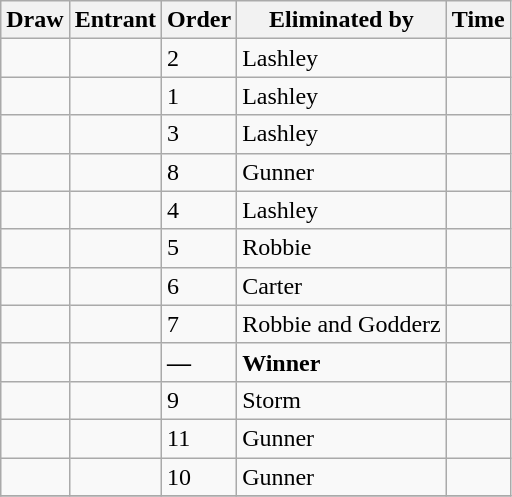<table class="wikitable sortable">
<tr>
<th>Draw</th>
<th>Entrant</th>
<th>Order</th>
<th>Eliminated by</th>
<th>Time</th>
</tr>
<tr>
<td></td>
<td></td>
<td>2</td>
<td>Lashley</td>
<td></td>
</tr>
<tr>
<td></td>
<td></td>
<td>1</td>
<td>Lashley</td>
<td></td>
</tr>
<tr>
<td></td>
<td></td>
<td>3</td>
<td>Lashley</td>
<td></td>
</tr>
<tr>
<td></td>
<td></td>
<td>8</td>
<td>Gunner</td>
<td></td>
</tr>
<tr>
<td></td>
<td></td>
<td>4</td>
<td>Lashley</td>
<td></td>
</tr>
<tr>
<td></td>
<td></td>
<td>5</td>
<td>Robbie</td>
<td></td>
</tr>
<tr>
<td></td>
<td></td>
<td>6</td>
<td>Carter</td>
<td></td>
</tr>
<tr>
<td></td>
<td></td>
<td>7</td>
<td>Robbie and Godderz</td>
<td></td>
</tr>
<tr>
<td><strong></strong></td>
<td><strong></strong></td>
<td><strong>—</strong></td>
<td><strong>Winner</strong></td>
<td></td>
</tr>
<tr>
<td></td>
<td></td>
<td>9</td>
<td>Storm</td>
<td></td>
</tr>
<tr>
<td></td>
<td></td>
<td>11</td>
<td>Gunner</td>
<td></td>
</tr>
<tr>
<td></td>
<td></td>
<td>10</td>
<td>Gunner</td>
<td></td>
</tr>
<tr>
</tr>
</table>
